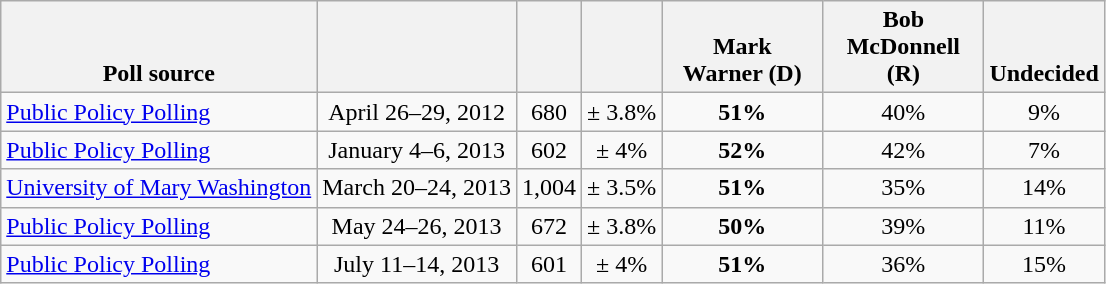<table class="wikitable" style="text-align:center">
<tr valign= bottom>
<th>Poll source</th>
<th></th>
<th></th>
<th></th>
<th style="width:100px;">Mark<br>Warner (D)</th>
<th style="width:100px;">Bob<br>McDonnell (R)</th>
<th>Undecided</th>
</tr>
<tr>
<td align=left><a href='#'>Public Policy Polling</a></td>
<td>April 26–29, 2012</td>
<td>680</td>
<td>± 3.8%</td>
<td><strong>51%</strong></td>
<td>40%</td>
<td>9%</td>
</tr>
<tr>
<td align=left><a href='#'>Public Policy Polling</a></td>
<td>January 4–6, 2013</td>
<td>602</td>
<td>± 4%</td>
<td><strong>52%</strong></td>
<td>42%</td>
<td>7%</td>
</tr>
<tr>
<td align=left><a href='#'>University of Mary Washington</a></td>
<td>March 20–24, 2013</td>
<td>1,004</td>
<td>± 3.5%</td>
<td><strong>51%</strong></td>
<td>35%</td>
<td>14%</td>
</tr>
<tr>
<td align=left><a href='#'>Public Policy Polling</a></td>
<td>May 24–26, 2013</td>
<td>672</td>
<td>± 3.8%</td>
<td><strong>50%</strong></td>
<td>39%</td>
<td>11%</td>
</tr>
<tr>
<td align=left><a href='#'>Public Policy Polling</a></td>
<td>July 11–14, 2013</td>
<td>601</td>
<td>± 4%</td>
<td><strong>51%</strong></td>
<td>36%</td>
<td>15%</td>
</tr>
</table>
